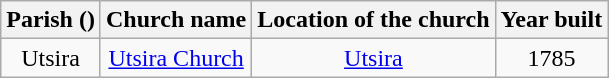<table class="wikitable" style="text-align:center">
<tr>
<th>Parish ()</th>
<th>Church name</th>
<th>Location of the church</th>
<th>Year built</th>
</tr>
<tr>
<td rowspan="1">Utsira</td>
<td><a href='#'>Utsira Church</a></td>
<td><a href='#'>Utsira</a></td>
<td>1785</td>
</tr>
</table>
